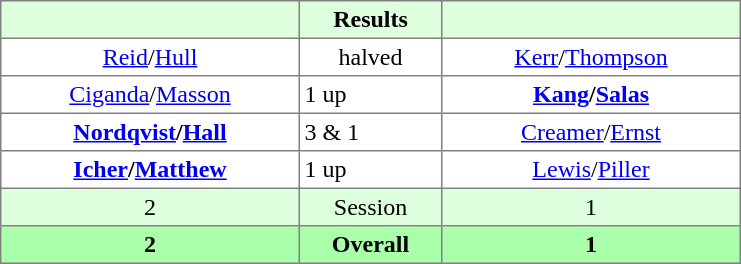<table border="1" cellpadding="3" style="border-collapse:collapse; text-align:center;">
<tr style="background:#dfd;">
<th style="width:12em;"></th>
<th style="width:5.5em;">Results</th>
<th style="width:12em;"></th>
</tr>
<tr>
<td><a href='#'>Reid</a>/<a href='#'>Hull</a></td>
<td>halved</td>
<td><a href='#'>Kerr</a>/<a href='#'>Thompson</a></td>
</tr>
<tr>
<td><a href='#'>Ciganda</a>/<a href='#'>Masson</a></td>
<td align=left> 1 up</td>
<td><strong><a href='#'>Kang</a>/<a href='#'>Salas</a></strong></td>
</tr>
<tr>
<td><strong><a href='#'>Nordqvist</a>/<a href='#'>Hall</a></strong></td>
<td align=left> 3 & 1</td>
<td><a href='#'>Creamer</a>/<a href='#'>Ernst</a></td>
</tr>
<tr>
<td><strong><a href='#'>Icher</a>/<a href='#'>Matthew</a></strong></td>
<td align=left> 1 up</td>
<td><a href='#'>Lewis</a>/<a href='#'>Piller</a></td>
</tr>
<tr style="background:#dfd;">
<td>2</td>
<td>Session</td>
<td>1</td>
</tr>
<tr style="background:#afa;">
<th>2</th>
<th>Overall</th>
<th>1</th>
</tr>
</table>
